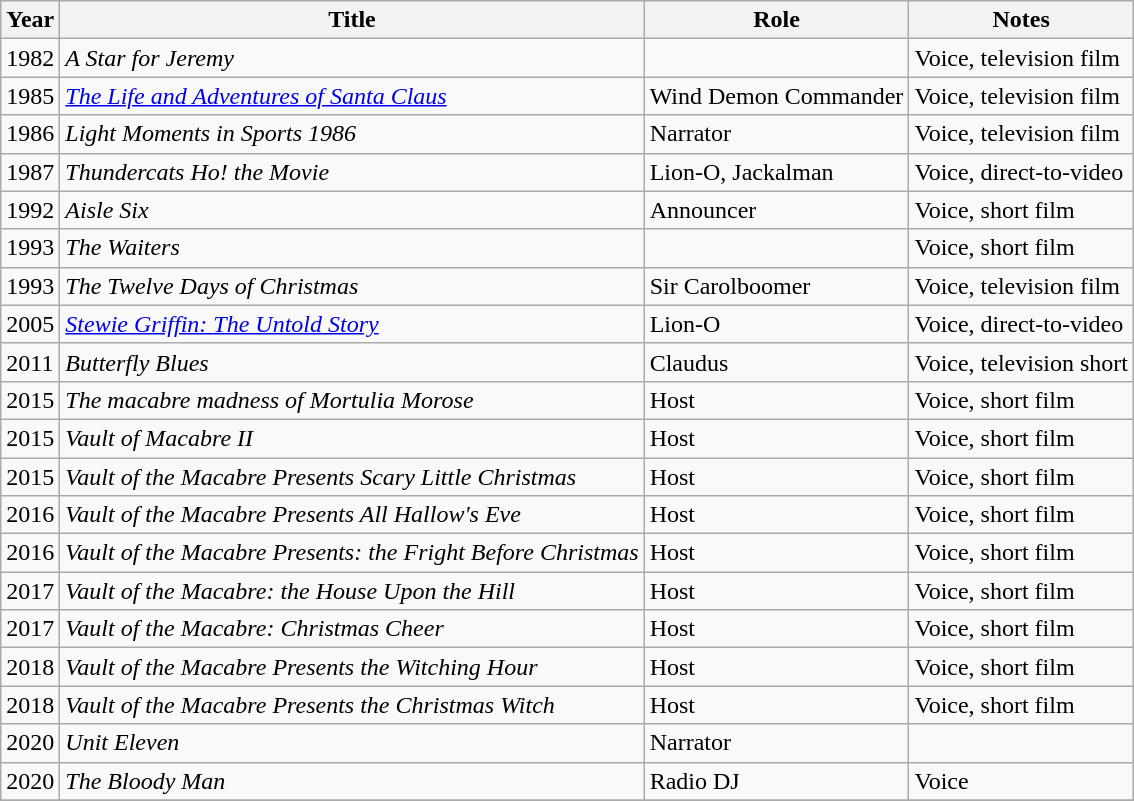<table class="wikitable sortable">
<tr>
<th>Year</th>
<th>Title</th>
<th>Role</th>
<th class="unsortable">Notes</th>
</tr>
<tr>
<td>1982</td>
<td><em>A Star for Jeremy</em></td>
<td></td>
<td>Voice, television film</td>
</tr>
<tr>
<td>1985</td>
<td><em><a href='#'>The Life and Adventures of Santa Claus</a></em></td>
<td>Wind Demon Commander</td>
<td>Voice, television film</td>
</tr>
<tr>
<td>1986</td>
<td><em>Light Moments in Sports 1986</em></td>
<td>Narrator</td>
<td>Voice, television film</td>
</tr>
<tr>
<td>1987</td>
<td><em>Thundercats Ho! the Movie</em></td>
<td>Lion-O, Jackalman</td>
<td>Voice, direct-to-video</td>
</tr>
<tr>
<td>1992</td>
<td><em>Aisle Six</em></td>
<td>Announcer</td>
<td>Voice, short film</td>
</tr>
<tr>
<td>1993</td>
<td><em>The Waiters</em></td>
<td></td>
<td>Voice, short film</td>
</tr>
<tr>
<td>1993</td>
<td><em>The Twelve Days of Christmas</em></td>
<td>Sir Carolboomer</td>
<td>Voice, television film</td>
</tr>
<tr>
<td>2005</td>
<td><em><a href='#'>Stewie Griffin: The Untold Story</a></em></td>
<td>Lion-O</td>
<td>Voice, direct-to-video</td>
</tr>
<tr>
<td>2011</td>
<td><em>Butterfly Blues</em></td>
<td>Claudus</td>
<td>Voice, television short</td>
</tr>
<tr>
<td>2015</td>
<td><em>The macabre madness of Mortulia Morose</em></td>
<td>Host</td>
<td>Voice, short film</td>
</tr>
<tr>
<td>2015</td>
<td><em>Vault of Macabre II</em></td>
<td>Host</td>
<td>Voice, short film</td>
</tr>
<tr>
<td>2015</td>
<td><em>Vault of the Macabre Presents Scary Little Christmas</em></td>
<td>Host</td>
<td>Voice, short film</td>
</tr>
<tr>
<td>2016</td>
<td><em>Vault of the Macabre Presents All Hallow's Eve</em></td>
<td>Host</td>
<td>Voice, short film</td>
</tr>
<tr>
<td>2016</td>
<td><em>Vault of the Macabre Presents: the Fright Before Christmas</em></td>
<td>Host</td>
<td>Voice, short film</td>
</tr>
<tr>
<td>2017</td>
<td><em>Vault of the Macabre: the House Upon the Hill</em></td>
<td>Host</td>
<td>Voice, short film</td>
</tr>
<tr>
<td>2017</td>
<td><em>Vault of the Macabre: Christmas Cheer</em></td>
<td>Host</td>
<td>Voice, short film</td>
</tr>
<tr>
<td>2018</td>
<td><em>Vault of the Macabre Presents the Witching Hour</em></td>
<td>Host</td>
<td>Voice, short film</td>
</tr>
<tr>
<td>2018</td>
<td><em>Vault of the Macabre Presents the Christmas Witch</em></td>
<td>Host</td>
<td>Voice, short film</td>
</tr>
<tr>
<td>2020</td>
<td><em>Unit Eleven</em></td>
<td>Narrator</td>
<td></td>
</tr>
<tr>
<td>2020</td>
<td><em>The Bloody Man</em></td>
<td>Radio DJ</td>
<td>Voice</td>
</tr>
<tr>
</tr>
</table>
